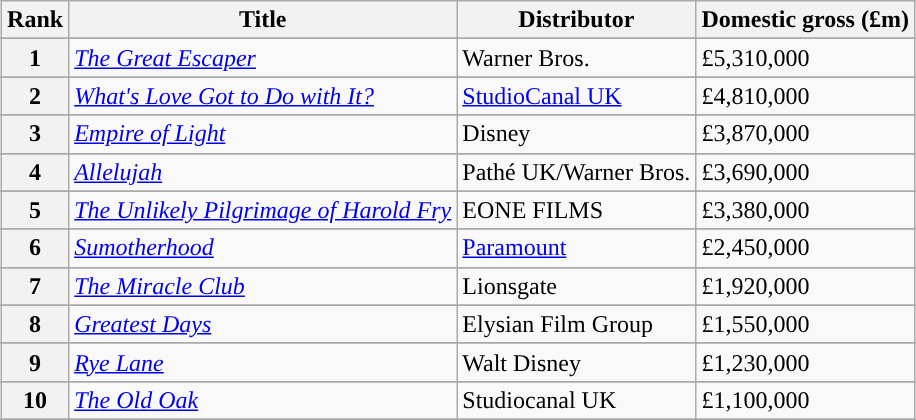<table class="wikitable" style="margin:auto; margin:auto;">
<tr>
<th>Rank</th>
<th>Title</th>
<th>Distributor</th>
<th>Domestic gross (£m)</th>
</tr>
<tr>
</tr>
<tr style="text-align:left;" background:#9fc;|>
<th style="text-align:center;">1</th>
<td><em><a href='#'>The Great Escaper</a></em></td>
<td>Warner Bros.</td>
<td>£5,310,000</td>
</tr>
<tr>
</tr>
<tr style="text-align:left; |">
<th style="text-align:center;">2</th>
<td><em><a href='#'>What's Love Got to Do with It?</a></em></td>
<td><a href='#'>StudioCanal UK</a></td>
<td>£4,810,000</td>
</tr>
<tr>
</tr>
<tr style="text-align:left;|">
<th style="text-align:center;">3</th>
<td><em><a href='#'>Empire of Light</a></em></td>
<td>Disney</td>
<td>£3,870,000</td>
</tr>
<tr>
</tr>
<tr style="text-align:left; |">
<th style="text-align:center;">4</th>
<td><em><a href='#'>Allelujah</a></em></td>
<td>Pathé UK/Warner Bros.</td>
<td>£3,690,000</td>
</tr>
<tr>
</tr>
<tr style="text-align:left; |">
<th style="text-align:center;">5</th>
<td><em><a href='#'>The Unlikely Pilgrimage of Harold Fry</a></em></td>
<td>EONE FILMS</td>
<td>£3,380,000</td>
</tr>
<tr>
</tr>
<tr style="text-align:left; |">
<th style="text-align:center;">6</th>
<td><em><a href='#'>Sumotherhood</a></em></td>
<td><a href='#'>Paramount</a></td>
<td>£2,450,000</td>
</tr>
<tr>
</tr>
<tr style="text-align:left;|">
<th style="text-align:center;">7</th>
<td><em><a href='#'>The Miracle Club</a></em></td>
<td>Lionsgate</td>
<td>£1,920,000</td>
</tr>
<tr>
</tr>
<tr style="text-align:left; |">
<th style="text-align:center;">8</th>
<td><em><a href='#'>Greatest Days</a></em></td>
<td>Elysian Film Group</td>
<td>£1,550,000</td>
</tr>
<tr>
</tr>
<tr style="text-align:left;|">
<th style="text-align:center;">9</th>
<td><em><a href='#'>Rye Lane</a></em></td>
<td>Walt Disney</td>
<td>£1,230,000</td>
</tr>
<tr>
</tr>
<tr style="text-align:left; |">
<th style="text-align:center;">10</th>
<td><em><a href='#'>The Old Oak</a></em></td>
<td>Studiocanal UK</td>
<td>£1,100,000</td>
</tr>
<tr>
</tr>
</table>
